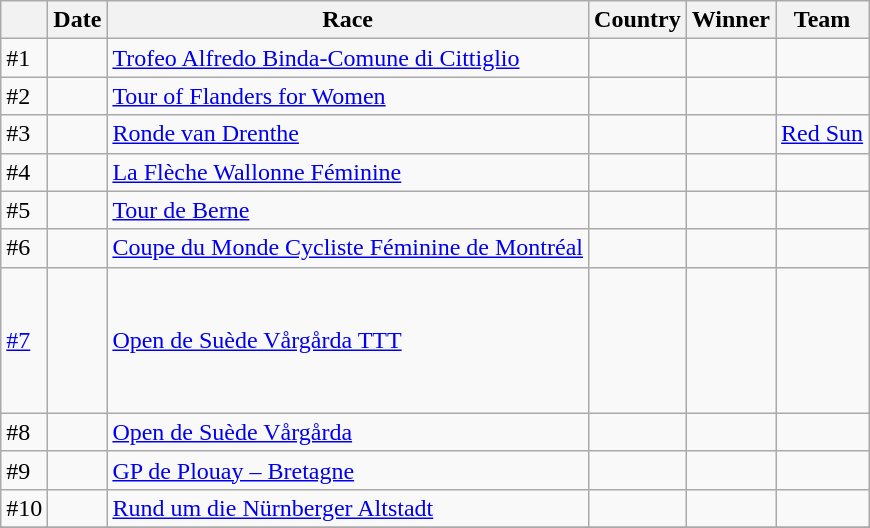<table class="wikitable sortable">
<tr>
<th></th>
<th>Date</th>
<th>Race</th>
<th>Country</th>
<th>Winner</th>
<th>Team</th>
</tr>
<tr>
<td>#1</td>
<td></td>
<td><a href='#'>Trofeo Alfredo Binda-Comune di Cittiglio</a></td>
<td></td>
<td></td>
<td></td>
</tr>
<tr>
<td>#2</td>
<td></td>
<td><a href='#'>Tour of Flanders for Women</a></td>
<td></td>
<td></td>
<td></td>
</tr>
<tr>
<td>#3</td>
<td></td>
<td><a href='#'>Ronde van Drenthe</a></td>
<td></td>
<td></td>
<td><a href='#'>Red Sun</a></td>
</tr>
<tr>
<td>#4</td>
<td></td>
<td><a href='#'>La Flèche Wallonne Féminine</a></td>
<td></td>
<td></td>
<td></td>
</tr>
<tr>
<td>#5</td>
<td></td>
<td><a href='#'>Tour de Berne</a></td>
<td></td>
<td></td>
<td></td>
</tr>
<tr>
<td>#6</td>
<td></td>
<td><a href='#'>Coupe du Monde Cycliste Féminine de Montréal</a></td>
<td></td>
<td></td>
<td></td>
</tr>
<tr>
<td><a href='#'>#7</a></td>
<td></td>
<td><a href='#'>Open de Suède Vårgårda TTT</a></td>
<td></td>
<td><br> <br> <br> <br> <br></td>
<td></td>
</tr>
<tr>
<td>#8</td>
<td></td>
<td><a href='#'>Open de Suède Vårgårda</a></td>
<td></td>
<td></td>
<td></td>
</tr>
<tr>
<td>#9</td>
<td></td>
<td><a href='#'>GP de Plouay – Bretagne</a></td>
<td></td>
<td></td>
<td></td>
</tr>
<tr>
<td>#10</td>
<td></td>
<td><a href='#'>Rund um die Nürnberger Altstadt</a></td>
<td></td>
<td></td>
<td></td>
</tr>
<tr>
</tr>
</table>
